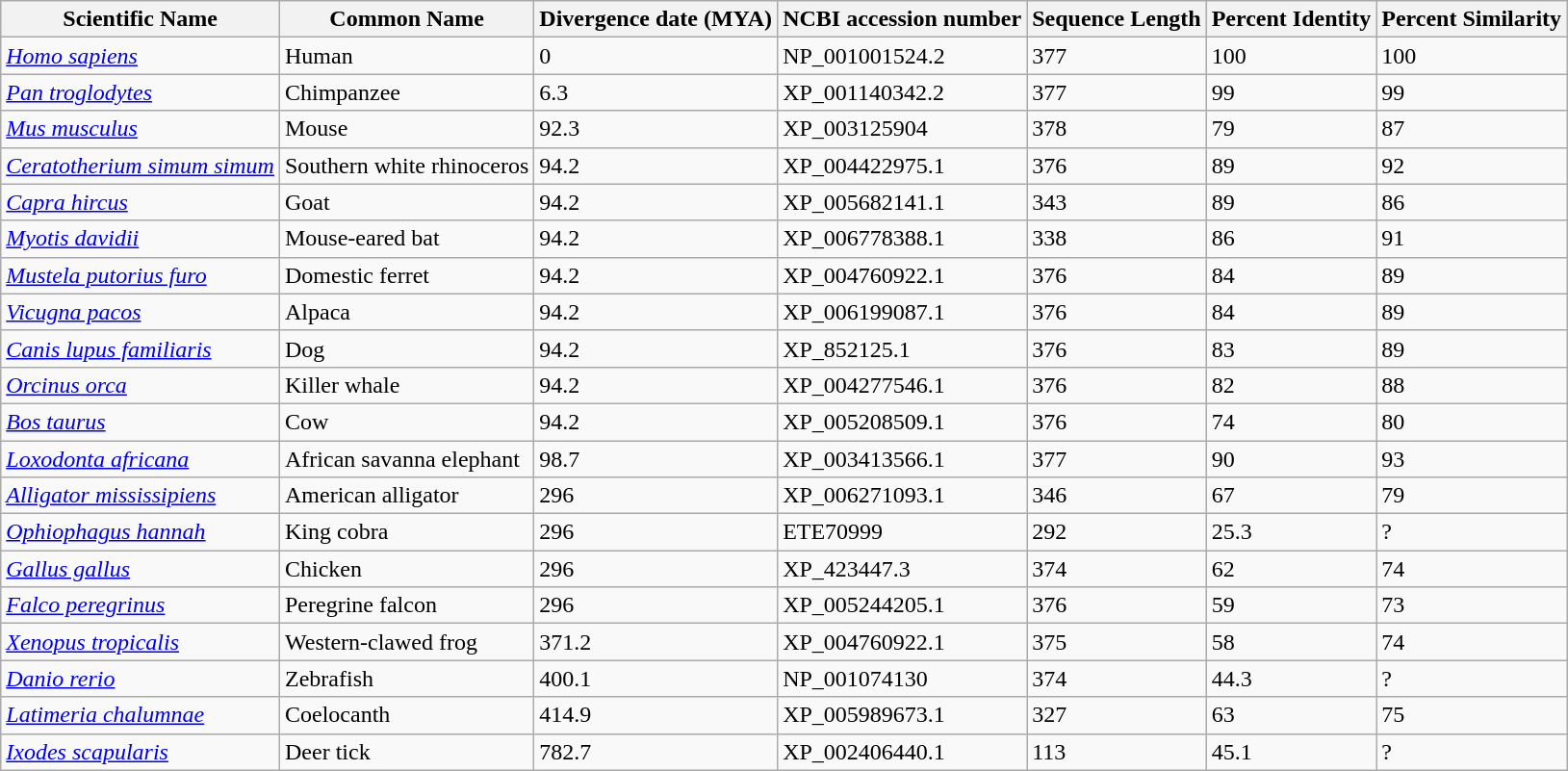<table class="wikitable">
<tr>
<th>Scientific Name</th>
<th>Common Name</th>
<th>Divergence date (MYA)</th>
<th>NCBI  accession number</th>
<th>Sequence Length</th>
<th>Percent Identity</th>
<th>Percent Similarity</th>
</tr>
<tr>
<td><em><a href='#'>Homo sapiens</a></em></td>
<td>Human</td>
<td>0</td>
<td>NP_001001524.2</td>
<td>377</td>
<td>100</td>
<td>100</td>
</tr>
<tr>
<td><em><a href='#'>Pan troglodytes</a></em></td>
<td>Chimpanzee</td>
<td>6.3</td>
<td>XP_001140342.2</td>
<td>377</td>
<td>99</td>
<td>99</td>
</tr>
<tr>
<td><em><a href='#'>Mus musculus</a></em></td>
<td>Mouse</td>
<td>92.3</td>
<td>XP_003125904</td>
<td>378</td>
<td>79</td>
<td>87</td>
</tr>
<tr>
<td><em><a href='#'>Ceratotherium simum simum</a></em></td>
<td>Southern white rhinoceros</td>
<td>94.2</td>
<td>XP_004422975.1</td>
<td>376</td>
<td>89</td>
<td>92</td>
</tr>
<tr>
<td><em><a href='#'>Capra hircus</a></em></td>
<td>Goat</td>
<td>94.2</td>
<td>XP_005682141.1</td>
<td>343</td>
<td>89</td>
<td>86</td>
</tr>
<tr>
<td><em><a href='#'>Myotis davidii</a></em></td>
<td>Mouse-eared bat</td>
<td>94.2</td>
<td>XP_006778388.1</td>
<td>338</td>
<td>86</td>
<td>91</td>
</tr>
<tr>
<td><em><a href='#'>Mustela putorius furo</a></em></td>
<td>Domestic ferret</td>
<td>94.2</td>
<td>XP_004760922.1</td>
<td>376</td>
<td>84</td>
<td>89</td>
</tr>
<tr>
<td><em><a href='#'>Vicugna pacos</a></em></td>
<td>Alpaca</td>
<td>94.2</td>
<td>XP_006199087.1</td>
<td>376</td>
<td>84</td>
<td>89</td>
</tr>
<tr>
<td><em><a href='#'>Canis lupus familiaris</a></em></td>
<td>Dog</td>
<td>94.2</td>
<td>XP_852125.1</td>
<td>376</td>
<td>83</td>
<td>89</td>
</tr>
<tr>
<td><em><a href='#'>Orcinus orca</a></em></td>
<td>Killer whale</td>
<td>94.2</td>
<td>XP_004277546.1</td>
<td>376</td>
<td>82</td>
<td>88</td>
</tr>
<tr>
<td><em><a href='#'>Bos taurus</a></em></td>
<td>Cow</td>
<td>94.2</td>
<td>XP_005208509.1</td>
<td>376</td>
<td>74</td>
<td>80</td>
</tr>
<tr>
<td><em><a href='#'>Loxodonta africana</a></em></td>
<td>African savanna elephant</td>
<td>98.7</td>
<td>XP_003413566.1</td>
<td>377</td>
<td>90</td>
<td>93</td>
</tr>
<tr>
<td><em><a href='#'>Alligator mississipiens</a></em></td>
<td>American alligator</td>
<td>296</td>
<td>XP_006271093.1</td>
<td>346</td>
<td>67</td>
<td>79</td>
</tr>
<tr>
<td><em><a href='#'>Ophiophagus hannah</a></em></td>
<td>King cobra</td>
<td>296</td>
<td>ETE70999</td>
<td>292</td>
<td>25.3</td>
<td>?</td>
</tr>
<tr>
<td><em><a href='#'>Gallus gallus</a></em></td>
<td>Chicken</td>
<td>296</td>
<td>XP_423447.3</td>
<td>374</td>
<td>62</td>
<td>74</td>
</tr>
<tr>
<td><em><a href='#'>Falco peregrinus</a></em></td>
<td>Peregrine falcon</td>
<td>296</td>
<td>XP_005244205.1</td>
<td>376</td>
<td>59</td>
<td>73</td>
</tr>
<tr>
<td><em><a href='#'>Xenopus tropicalis</a></em></td>
<td>Western-clawed frog</td>
<td>371.2</td>
<td>XP_004760922.1</td>
<td>375</td>
<td>58</td>
<td>74</td>
</tr>
<tr>
<td><em><a href='#'>Danio rerio</a></em></td>
<td>Zebrafish</td>
<td>400.1</td>
<td>NP_001074130</td>
<td>374</td>
<td>44.3</td>
<td>?</td>
</tr>
<tr>
<td><em><a href='#'>Latimeria chalumnae</a></em></td>
<td>Coelocanth</td>
<td>414.9</td>
<td>XP_005989673.1</td>
<td>327</td>
<td>63</td>
<td>75</td>
</tr>
<tr>
<td><em><a href='#'>Ixodes scapularis</a></em></td>
<td>Deer tick</td>
<td>782.7</td>
<td>XP_002406440.1</td>
<td>113</td>
<td>45.1</td>
<td>?</td>
</tr>
</table>
